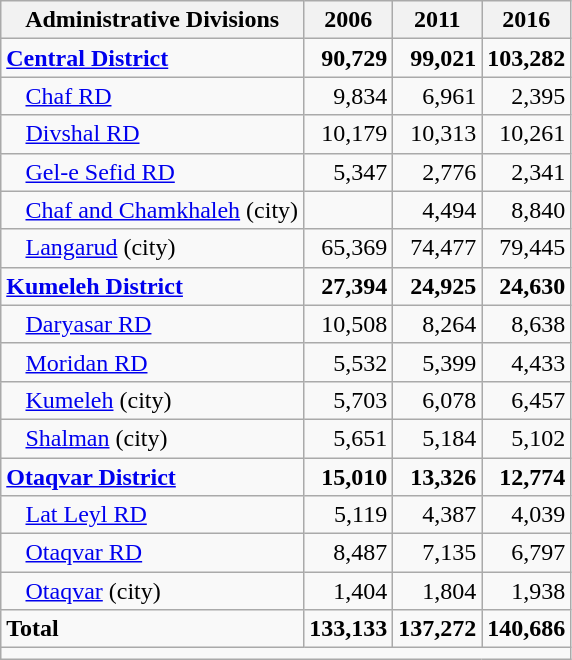<table class="wikitable">
<tr>
<th>Administrative Divisions</th>
<th>2006</th>
<th>2011</th>
<th>2016</th>
</tr>
<tr>
<td><strong><a href='#'>Central District</a></strong></td>
<td style="text-align: right;"><strong>90,729</strong></td>
<td style="text-align: right;"><strong>99,021</strong></td>
<td style="text-align: right;"><strong>103,282</strong></td>
</tr>
<tr>
<td style="padding-left: 1em;"><a href='#'>Chaf RD</a></td>
<td style="text-align: right;">9,834</td>
<td style="text-align: right;">6,961</td>
<td style="text-align: right;">2,395</td>
</tr>
<tr>
<td style="padding-left: 1em;"><a href='#'>Divshal RD</a></td>
<td style="text-align: right;">10,179</td>
<td style="text-align: right;">10,313</td>
<td style="text-align: right;">10,261</td>
</tr>
<tr>
<td style="padding-left: 1em;"><a href='#'>Gel-e Sefid RD</a></td>
<td style="text-align: right;">5,347</td>
<td style="text-align: right;">2,776</td>
<td style="text-align: right;">2,341</td>
</tr>
<tr>
<td style="padding-left: 1em;"><a href='#'>Chaf and Chamkhaleh</a> (city)</td>
<td style="text-align: right;"></td>
<td style="text-align: right;">4,494</td>
<td style="text-align: right;">8,840</td>
</tr>
<tr>
<td style="padding-left: 1em;"><a href='#'>Langarud</a> (city)</td>
<td style="text-align: right;">65,369</td>
<td style="text-align: right;">74,477</td>
<td style="text-align: right;">79,445</td>
</tr>
<tr>
<td><strong><a href='#'>Kumeleh District</a></strong></td>
<td style="text-align: right;"><strong>27,394</strong></td>
<td style="text-align: right;"><strong>24,925</strong></td>
<td style="text-align: right;"><strong>24,630</strong></td>
</tr>
<tr>
<td style="padding-left: 1em;"><a href='#'>Daryasar RD</a></td>
<td style="text-align: right;">10,508</td>
<td style="text-align: right;">8,264</td>
<td style="text-align: right;">8,638</td>
</tr>
<tr>
<td style="padding-left: 1em;"><a href='#'>Moridan RD</a></td>
<td style="text-align: right;">5,532</td>
<td style="text-align: right;">5,399</td>
<td style="text-align: right;">4,433</td>
</tr>
<tr>
<td style="padding-left: 1em;"><a href='#'>Kumeleh</a> (city)</td>
<td style="text-align: right;">5,703</td>
<td style="text-align: right;">6,078</td>
<td style="text-align: right;">6,457</td>
</tr>
<tr>
<td style="padding-left: 1em;"><a href='#'>Shalman</a> (city)</td>
<td style="text-align: right;">5,651</td>
<td style="text-align: right;">5,184</td>
<td style="text-align: right;">5,102</td>
</tr>
<tr>
<td><strong><a href='#'>Otaqvar District</a></strong></td>
<td style="text-align: right;"><strong>15,010</strong></td>
<td style="text-align: right;"><strong>13,326</strong></td>
<td style="text-align: right;"><strong>12,774</strong></td>
</tr>
<tr>
<td style="padding-left: 1em;"><a href='#'>Lat Leyl RD</a></td>
<td style="text-align: right;">5,119</td>
<td style="text-align: right;">4,387</td>
<td style="text-align: right;">4,039</td>
</tr>
<tr>
<td style="padding-left: 1em;"><a href='#'>Otaqvar RD</a></td>
<td style="text-align: right;">8,487</td>
<td style="text-align: right;">7,135</td>
<td style="text-align: right;">6,797</td>
</tr>
<tr>
<td style="padding-left: 1em;"><a href='#'>Otaqvar</a> (city)</td>
<td style="text-align: right;">1,404</td>
<td style="text-align: right;">1,804</td>
<td style="text-align: right;">1,938</td>
</tr>
<tr>
<td><strong>Total</strong></td>
<td style="text-align: right;"><strong>133,133</strong></td>
<td style="text-align: right;"><strong>137,272</strong></td>
<td style="text-align: right;"><strong>140,686</strong></td>
</tr>
<tr>
<td colspan=4></td>
</tr>
</table>
